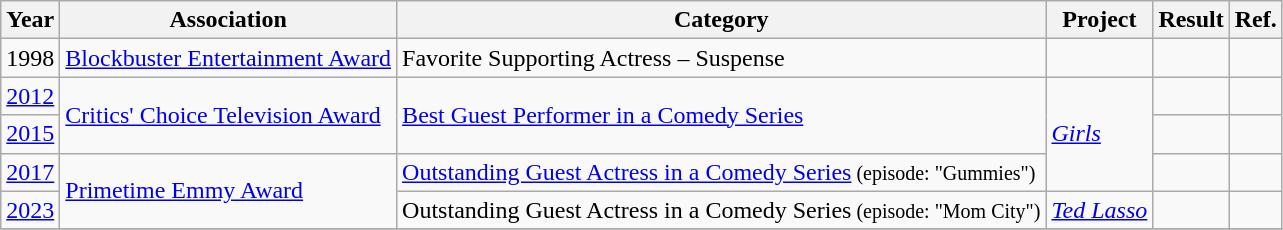<table class="wikitable sortable">
<tr>
<th>Year</th>
<th>Association</th>
<th>Category</th>
<th>Project</th>
<th>Result</th>
<th class="unsortable">Ref.</th>
</tr>
<tr>
<td>1998</td>
<td><a href='#'>Blockbuster Entertainment Award</a></td>
<td>Favorite Supporting Actress – Suspense</td>
<td><em></em></td>
<td></td>
<td></td>
</tr>
<tr>
<td><a href='#'>2012</a></td>
<td rowspan=2><a href='#'>Critics' Choice Television Award</a></td>
<td rowspan=2><a href='#'>Best Guest Performer in a Comedy Series</a></td>
<td rowspan=3><em><a href='#'>Girls</a></em></td>
<td></td>
<td></td>
</tr>
<tr>
<td><a href='#'>2015</a></td>
<td></td>
<td></td>
</tr>
<tr>
<td><a href='#'>2017</a></td>
<td rowspan=2><a href='#'>Primetime Emmy Award</a></td>
<td><a href='#'>Outstanding Guest Actress in a Comedy Series</a><small> (episode: "Gummies") </small></td>
<td></td>
<td></td>
</tr>
<tr>
<td><a href='#'>2023</a></td>
<td>Outstanding Guest Actress in a Comedy Series<small> (episode: "Mom City") </small></td>
<td><em><a href='#'>Ted Lasso</a></em></td>
<td></td>
<td></td>
</tr>
<tr>
</tr>
</table>
